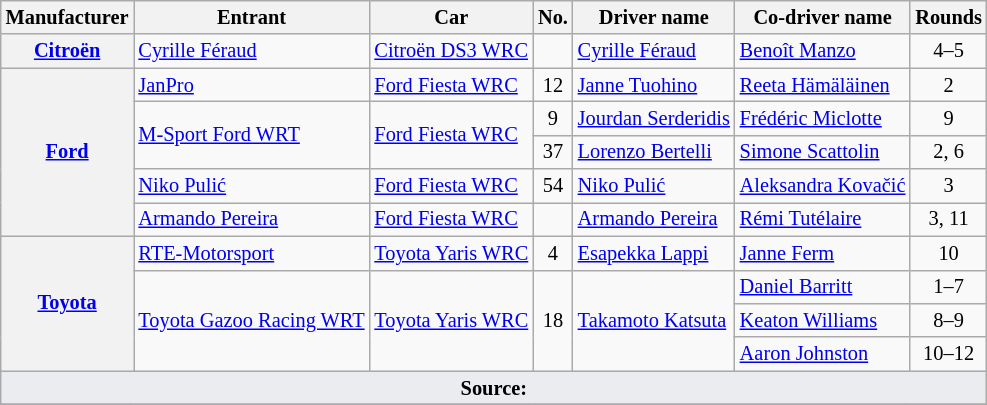<table class="wikitable" style="font-size: 85%;">
<tr>
<th>Manufacturer</th>
<th>Entrant</th>
<th>Car</th>
<th>No.</th>
<th>Driver name</th>
<th>Co-driver name</th>
<th>Rounds</th>
</tr>
<tr>
<th><a href='#'>Citroën</a></th>
<td> <a href='#'>Cyrille Féraud</a></td>
<td nowrap><a href='#'>Citroën DS3 WRC</a></td>
<td align="center"></td>
<td> <a href='#'>Cyrille Féraud</a></td>
<td> <a href='#'>Benoît Manzo</a></td>
<td align="center">4–5</td>
</tr>
<tr>
<th rowspan="5"><a href='#'>Ford</a></th>
<td> <a href='#'>JanPro</a></td>
<td><a href='#'>Ford Fiesta WRC</a></td>
<td align="center">12</td>
<td> <a href='#'>Janne Tuohino</a></td>
<td> <a href='#'>Reeta Hämäläinen</a></td>
<td align="center">2</td>
</tr>
<tr>
<td rowspan="2"> <a href='#'>M-Sport Ford WRT</a></td>
<td rowspan="2"><a href='#'>Ford Fiesta WRC</a></td>
<td align="center">9</td>
<td nowrap> <a href='#'>Jourdan Serderidis</a></td>
<td> <a href='#'>Frédéric Miclotte</a></td>
<td align="center">9</td>
</tr>
<tr>
<td align="center">37</td>
<td> <a href='#'>Lorenzo Bertelli</a></td>
<td> <a href='#'>Simone Scattolin</a></td>
<td align="center">2, 6</td>
</tr>
<tr>
<td> <a href='#'>Niko Pulić</a></td>
<td><a href='#'>Ford Fiesta WRC</a></td>
<td align="center">54</td>
<td> <a href='#'>Niko Pulić</a></td>
<td nowrap> <a href='#'>Aleksandra Kovačić</a></td>
<td align="center">3</td>
</tr>
<tr>
<td> <a href='#'>Armando Pereira</a></td>
<td><a href='#'>Ford Fiesta WRC</a></td>
<td align="center"></td>
<td> <a href='#'>Armando Pereira</a></td>
<td> <a href='#'>Rémi Tutélaire</a></td>
<td align="center">3, 11</td>
</tr>
<tr>
<th rowspan="4"><a href='#'>Toyota</a></th>
<td> <a href='#'>RTE-Motorsport</a></td>
<td><a href='#'>Toyota Yaris WRC</a></td>
<td align=center>4</td>
<td> <a href='#'>Esapekka Lappi</a></td>
<td> <a href='#'>Janne Ferm</a></td>
<td align="center">10</td>
</tr>
<tr>
<td rowspan="3"nowrap> <a href='#'>Toyota Gazoo Racing WRT</a></td>
<td rowspan="3"><a href='#'>Toyota Yaris WRC</a></td>
<td rowspan="3" align="center">18</td>
<td rowspan="3"> <a href='#'>Takamoto Katsuta</a></td>
<td> <a href='#'>Daniel Barritt</a></td>
<td align="center">1–7</td>
</tr>
<tr>
<td> <a href='#'>Keaton Williams</a></td>
<td align="center">8–9</td>
</tr>
<tr>
<td> <a href='#'>Aaron Johnston</a></td>
<td align="center">10–12</td>
</tr>
<tr>
<td colspan="7" style="background-color:#EAECF0;text-align:center"><strong>Source:</strong></td>
</tr>
<tr>
</tr>
</table>
